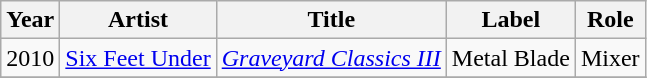<table class="wikitable sortable">
<tr>
<th>Year</th>
<th>Artist</th>
<th>Title</th>
<th>Label</th>
<th>Role</th>
</tr>
<tr>
<td>2010</td>
<td><a href='#'>Six Feet Under</a></td>
<td><em><a href='#'>Graveyard Classics III</a></em></td>
<td>Metal Blade</td>
<td>Mixer</td>
</tr>
<tr>
</tr>
</table>
